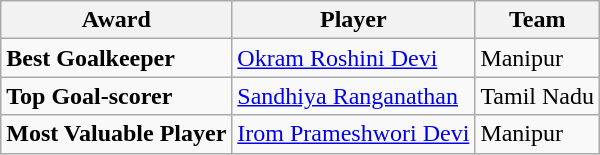<table class="wikitable sortable">
<tr>
<th scope=col>Award</th>
<th scope=col>Player</th>
<th scope=col>Team</th>
</tr>
<tr>
<td><strong>Best Goalkeeper</strong></td>
<td><a href='#'>Okram Roshini Devi</a></td>
<td>Manipur</td>
</tr>
<tr>
<td><strong>Top Goal-scorer</strong></td>
<td><a href='#'>Sandhiya Ranganathan</a></td>
<td>Tamil Nadu</td>
</tr>
<tr>
<td><strong>Most Valuable Player</strong></td>
<td><a href='#'>Irom Prameshwori Devi</a></td>
<td>Manipur</td>
</tr>
</table>
